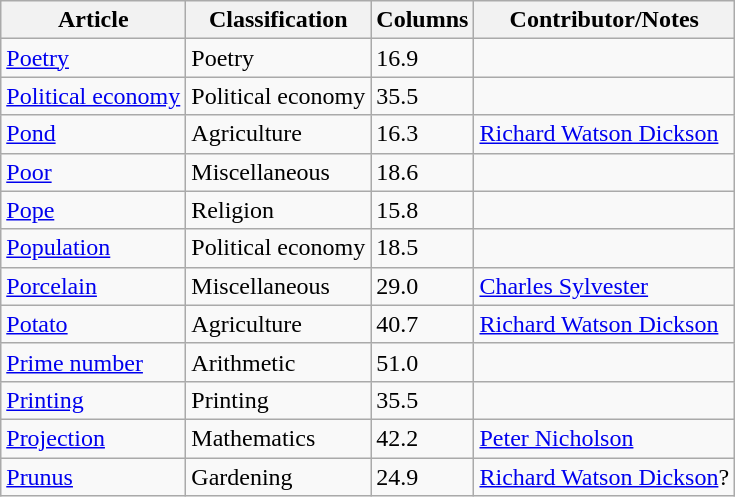<table class="wikitable">
<tr>
<th>Article</th>
<th>Classification</th>
<th>Columns</th>
<th>Contributor/Notes</th>
</tr>
<tr>
<td><a href='#'>Poetry</a></td>
<td>Poetry</td>
<td>16.9</td>
<td></td>
</tr>
<tr>
<td><a href='#'>Political economy</a></td>
<td>Political economy</td>
<td>35.5</td>
<td></td>
</tr>
<tr>
<td><a href='#'>Pond</a></td>
<td>Agriculture</td>
<td>16.3</td>
<td><a href='#'>Richard Watson Dickson</a></td>
</tr>
<tr>
<td><a href='#'>Poor</a></td>
<td>Miscellaneous</td>
<td>18.6</td>
<td></td>
</tr>
<tr>
<td><a href='#'>Pope</a></td>
<td>Religion</td>
<td>15.8</td>
<td></td>
</tr>
<tr>
<td><a href='#'>Population</a></td>
<td>Political economy</td>
<td>18.5</td>
<td></td>
</tr>
<tr>
<td><a href='#'>Porcelain</a></td>
<td>Miscellaneous</td>
<td>29.0</td>
<td><a href='#'>Charles Sylvester</a></td>
</tr>
<tr>
<td><a href='#'>Potato</a></td>
<td>Agriculture</td>
<td>40.7</td>
<td><a href='#'>Richard Watson Dickson</a></td>
</tr>
<tr>
<td><a href='#'>Prime number</a></td>
<td>Arithmetic</td>
<td>51.0</td>
<td></td>
</tr>
<tr>
<td><a href='#'>Printing</a></td>
<td>Printing</td>
<td>35.5</td>
<td></td>
</tr>
<tr>
<td><a href='#'>Projection</a></td>
<td>Mathematics</td>
<td>42.2</td>
<td><a href='#'>Peter Nicholson</a></td>
</tr>
<tr>
<td><a href='#'>Prunus</a></td>
<td>Gardening</td>
<td>24.9</td>
<td><a href='#'>Richard Watson Dickson</a>?</td>
</tr>
</table>
